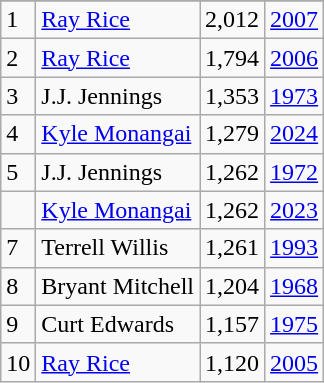<table class="wikitable">
<tr>
</tr>
<tr>
<td>1</td>
<td><a href='#'>Ray Rice</a></td>
<td>2,012</td>
<td><a href='#'>2007</a></td>
</tr>
<tr>
<td>2</td>
<td><a href='#'>Ray Rice</a></td>
<td>1,794</td>
<td><a href='#'>2006</a></td>
</tr>
<tr>
<td>3</td>
<td>J.J. Jennings</td>
<td>1,353</td>
<td><a href='#'>1973</a></td>
</tr>
<tr>
<td>4</td>
<td><a href='#'>Kyle Monangai</a></td>
<td>1,279</td>
<td><a href='#'>2024</a></td>
</tr>
<tr>
<td>5</td>
<td>J.J. Jennings</td>
<td>1,262</td>
<td><a href='#'>1972</a></td>
</tr>
<tr>
<td></td>
<td><a href='#'>Kyle Monangai</a></td>
<td>1,262</td>
<td><a href='#'>2023</a></td>
</tr>
<tr>
<td>7</td>
<td>Terrell Willis</td>
<td>1,261</td>
<td><a href='#'>1993</a></td>
</tr>
<tr>
<td>8</td>
<td>Bryant Mitchell</td>
<td>1,204</td>
<td><a href='#'>1968</a></td>
</tr>
<tr>
<td>9</td>
<td>Curt Edwards</td>
<td>1,157</td>
<td><a href='#'>1975</a></td>
</tr>
<tr>
<td>10</td>
<td><a href='#'>Ray Rice</a></td>
<td>1,120</td>
<td><a href='#'>2005</a></td>
</tr>
</table>
